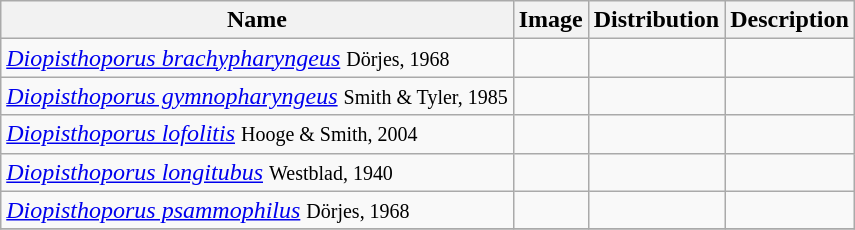<table class="wikitable sortable" style="text-align:left;">
<tr>
<th scope="col">Name</th>
<th scope="col">Image</th>
<th scope="col">Distribution</th>
<th scope="col">Description</th>
</tr>
<tr>
<td scope="row" align="left"><em><a href='#'>Diopisthoporus brachypharyngeus</a></em> <small>Dörjes, 1968</small></td>
<td></td>
<td></td>
<td></td>
</tr>
<tr>
<td scope="row" align="left"><em><a href='#'>Diopisthoporus gymnopharyngeus</a></em> <small>Smith & Tyler, 1985</small></td>
<td></td>
<td></td>
<td></td>
</tr>
<tr>
<td scope="row" align="left"><em><a href='#'>Diopisthoporus lofolitis</a></em> <small>Hooge & Smith, 2004</small></td>
<td></td>
<td></td>
<td></td>
</tr>
<tr>
<td scope="row" align="left"><em><a href='#'>Diopisthoporus longitubus</a></em> <small>Westblad, 1940</small></td>
<td></td>
<td></td>
<td></td>
</tr>
<tr>
<td scope="row" align="left"><em><a href='#'>Diopisthoporus psammophilus</a></em> <small>Dörjes, 1968</small></td>
<td></td>
<td></td>
<td></td>
</tr>
<tr>
</tr>
</table>
